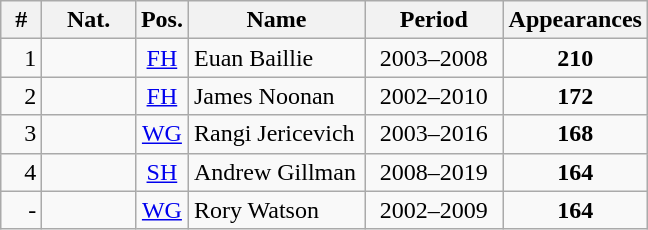<table class="wikitable sortable" style="text-align:center">
<tr>
<th width=20>#</th>
<th width=55>Nat.</th>
<th>Pos.</th>
<th width=110>Name</th>
<th width=85>Period</th>
<th>Appearances</th>
</tr>
<tr>
<td style="text-align:right">1</td>
<td></td>
<td><a href='#'>FH</a></td>
<td style="text-align:left">Euan Baillie</td>
<td>2003–2008</td>
<td><strong>210</strong></td>
</tr>
<tr>
<td style="text-align:right">2</td>
<td></td>
<td><a href='#'>FH</a></td>
<td style="text-align:left">James Noonan</td>
<td>2002–2010</td>
<td><strong>172</strong></td>
</tr>
<tr>
<td style="text-align:right">3</td>
<td></td>
<td><a href='#'>WG</a></td>
<td style="text-align:left">Rangi Jericevich</td>
<td>2003–2016</td>
<td><strong>168</strong></td>
</tr>
<tr>
<td style="text-align:right">4</td>
<td></td>
<td><a href='#'>SH</a></td>
<td style="text-align:left">Andrew Gillman</td>
<td>2008–2019</td>
<td><strong>164</strong></td>
</tr>
<tr>
<td style="text-align:right">-</td>
<td></td>
<td><a href='#'>WG</a></td>
<td style="text-align:left">Rory Watson</td>
<td>2002–2009</td>
<td><strong>164</strong></td>
</tr>
</table>
